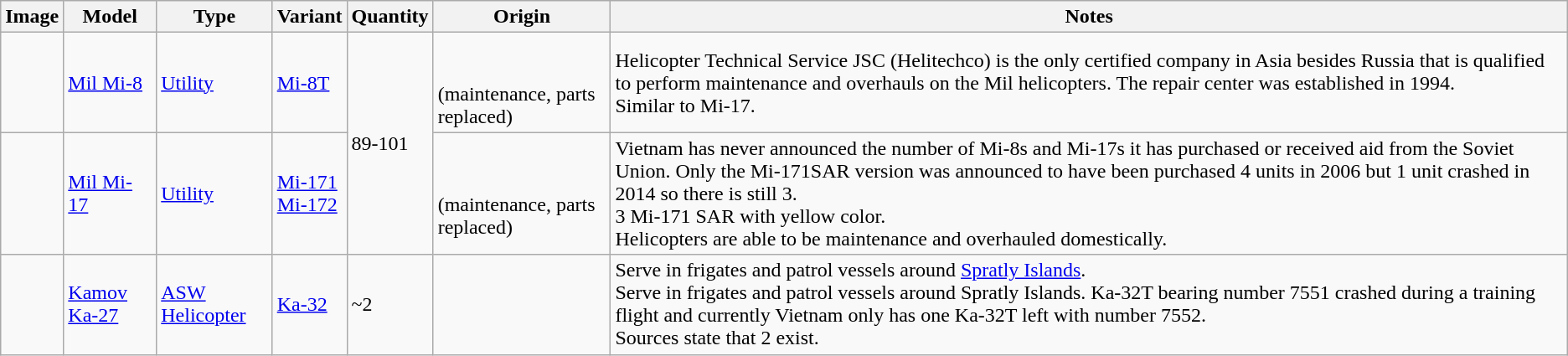<table class="wikitable">
<tr>
<th>Image</th>
<th>Model</th>
<th>Type</th>
<th>Variant</th>
<th>Quantity</th>
<th>Origin</th>
<th>Notes</th>
</tr>
<tr>
<td></td>
<td><a href='#'>Mil Mi-8</a></td>
<td><a href='#'>Utility</a></td>
<td><a href='#'>Mi-8T</a></td>
<td rowspan="2">89-101</td>
<td><br><br>(maintenance, parts replaced)</td>
<td>Helicopter Technical Service JSC (Helitechco) is the only certified company in Asia besides Russia that is qualified to perform maintenance and overhauls on the Mil helicopters. The repair center was established in 1994.<br>Similar to Mi-17.</td>
</tr>
<tr>
<td></td>
<td><a href='#'>Mil Mi-17</a></td>
<td><a href='#'>Utility</a></td>
<td><a href='#'>Mi-171</a><br><a href='#'>Mi-172</a></td>
<td><br><br>(maintenance, parts replaced)</td>
<td>Vietnam has never announced the number of Mi-8s and Mi-17s it has purchased or received aid from the Soviet Union. Only the Mi-171SAR version was announced to have been purchased 4 units in 2006 but 1 unit crashed in 2014 so there is still 3.<br>3 Mi-171 SAR with yellow color.<br>Helicopters are able to be maintenance and overhauled domestically.</td>
</tr>
<tr>
<td></td>
<td><a href='#'>Kamov Ka-27</a></td>
<td><a href='#'>ASW Helicopter</a></td>
<td><a href='#'>Ka-32</a></td>
<td>~2</td>
<td></td>
<td>Serve in frigates and patrol vessels around <a href='#'>Spratly Islands</a>.<br>Serve in frigates and patrol vessels around Spratly Islands. Ka-32T bearing number 7551 crashed during a training flight and currently Vietnam only has one Ka-32T left with number 7552.<br>Sources state that 2 exist.</td>
</tr>
</table>
